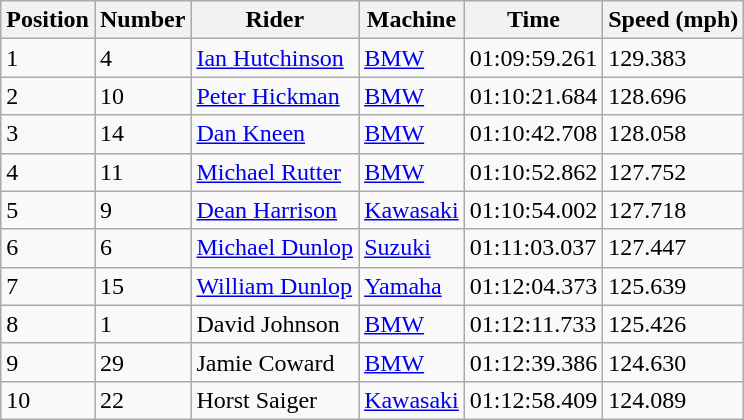<table class="wikitable">
<tr>
<th>Position</th>
<th>Number</th>
<th>Rider</th>
<th>Machine</th>
<th>Time</th>
<th>Speed (mph)</th>
</tr>
<tr>
<td>1</td>
<td>4</td>
<td> <a href='#'>Ian Hutchinson</a></td>
<td><a href='#'>BMW</a></td>
<td>01:09:59.261</td>
<td>129.383</td>
</tr>
<tr>
<td>2</td>
<td>10</td>
<td> <a href='#'>Peter Hickman</a></td>
<td><a href='#'>BMW</a></td>
<td>01:10:21.684</td>
<td>128.696</td>
</tr>
<tr>
<td>3</td>
<td>14</td>
<td> <a href='#'>Dan Kneen</a></td>
<td><a href='#'>BMW</a></td>
<td>01:10:42.708</td>
<td>128.058</td>
</tr>
<tr>
<td>4</td>
<td>11</td>
<td> <a href='#'>Michael Rutter</a></td>
<td><a href='#'>BMW</a></td>
<td>01:10:52.862</td>
<td>127.752</td>
</tr>
<tr>
<td>5</td>
<td>9</td>
<td> <a href='#'>Dean Harrison</a></td>
<td><a href='#'>Kawasaki</a></td>
<td>01:10:54.002</td>
<td>127.718</td>
</tr>
<tr>
<td>6</td>
<td>6</td>
<td> <a href='#'>Michael Dunlop</a></td>
<td><a href='#'>Suzuki</a></td>
<td>01:11:03.037</td>
<td>127.447</td>
</tr>
<tr>
<td>7</td>
<td>15</td>
<td> <a href='#'>William Dunlop</a></td>
<td><a href='#'>Yamaha</a></td>
<td>01:12:04.373</td>
<td>125.639</td>
</tr>
<tr>
<td>8</td>
<td>1</td>
<td> David Johnson</td>
<td><a href='#'>BMW</a></td>
<td>01:12:11.733</td>
<td>125.426</td>
</tr>
<tr>
<td>9</td>
<td>29</td>
<td> Jamie Coward</td>
<td><a href='#'>BMW</a></td>
<td>01:12:39.386</td>
<td>124.630</td>
</tr>
<tr>
<td>10</td>
<td>22</td>
<td> Horst Saiger</td>
<td><a href='#'>Kawasaki</a></td>
<td>01:12:58.409</td>
<td>124.089</td>
</tr>
</table>
